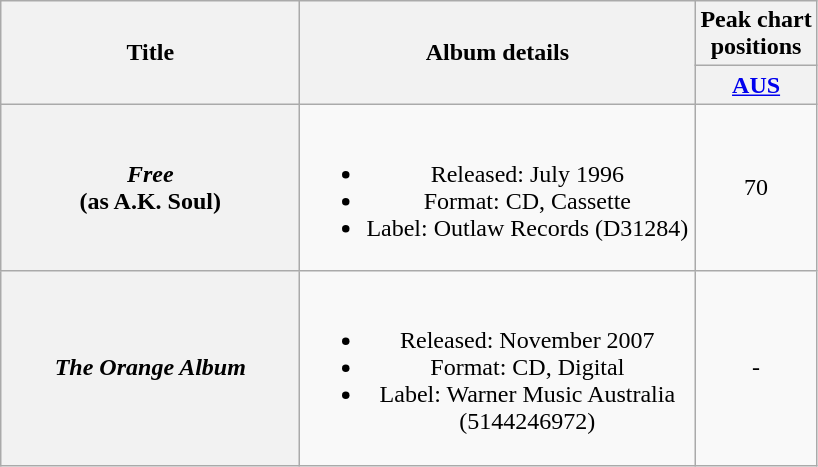<table class="wikitable plainrowheaders" style="text-align:center;" border="1">
<tr>
<th scope="col" rowspan="2" style="width:12em;">Title</th>
<th scope="col" rowspan="2" style="width:16em;">Album details</th>
<th scope="col" colspan="1">Peak chart<br>positions</th>
</tr>
<tr>
<th scope="col" style="text-align:center;"><a href='#'>AUS</a><br></th>
</tr>
<tr>
<th scope="row"><em>Free</em> <br> (as A.K. Soul)</th>
<td><br><ul><li>Released: July 1996</li><li>Format: CD, Cassette</li><li>Label: Outlaw Records (D31284)</li></ul></td>
<td align="center">70</td>
</tr>
<tr>
<th scope="row"><em>The Orange Album</em></th>
<td><br><ul><li>Released: November 2007</li><li>Format: CD, Digital</li><li>Label: Warner Music Australia (5144246972)</li></ul></td>
<td align="center">-</td>
</tr>
</table>
